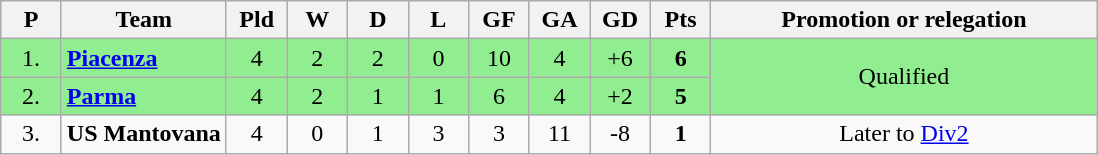<table class="wikitable sortable" style="text-align: center;">
<tr>
<th width=33>P<br></th>
<th>Team<br></th>
<th width=33>Pld<br></th>
<th width=33>W<br></th>
<th width=33>D<br></th>
<th width=33>L<br></th>
<th width=33>GF<br></th>
<th width=33>GA<br></th>
<th width=33>GD<br></th>
<th width=33>Pts<br></th>
<th class="unsortable" width=250>Promotion or relegation<br></th>
</tr>
<tr style="background: #90EE90;">
<td>1.</td>
<td align="left"><strong><a href='#'>Piacenza</a></strong></td>
<td>4</td>
<td>2</td>
<td>2</td>
<td>0</td>
<td>10</td>
<td>4</td>
<td>+6</td>
<td><strong>6</strong></td>
<td rowspan="2">Qualified</td>
</tr>
<tr style="background: #90EE90;">
<td>2.</td>
<td align="left"><strong><a href='#'>Parma</a></strong></td>
<td>4</td>
<td>2</td>
<td>1</td>
<td>1</td>
<td>6</td>
<td>4</td>
<td>+2</td>
<td><strong>5</strong></td>
</tr>
<tr>
<td>3.</td>
<td align="left"><strong>US Mantovana</strong></td>
<td>4</td>
<td>0</td>
<td>1</td>
<td>3</td>
<td>3</td>
<td>11</td>
<td>-8</td>
<td><strong>1</strong></td>
<td>Later to <a href='#'>Div2</a></td>
</tr>
</table>
